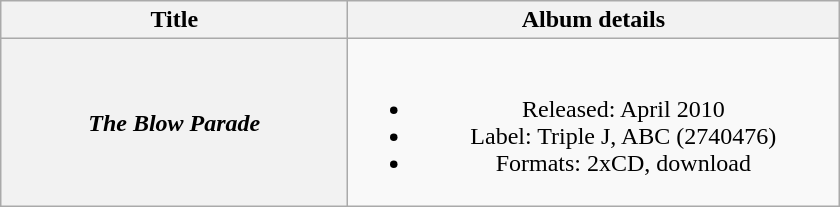<table class="wikitable plainrowheaders" style="text-align:center;">
<tr>
<th scope="col" rowspan="1" style="width:14em;">Title</th>
<th scope="col" rowspan="1" style="width:20em;">Album details</th>
</tr>
<tr>
<th scope="row"><em>The Blow Parade</em></th>
<td><br><ul><li>Released: April  2010</li><li>Label: Triple J, ABC (2740476)</li><li>Formats: 2xCD, download</li></ul></td>
</tr>
</table>
